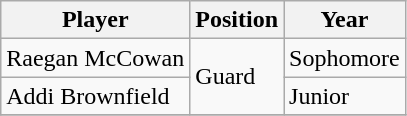<table class="wikitable" border="1">
<tr align=center>
<th style= >Player</th>
<th style= >Position</th>
<th style= >Year</th>
</tr>
<tr>
<td>Raegan McCowan</td>
<td rowspan=2>Guard</td>
<td>Sophomore</td>
</tr>
<tr>
<td>Addi Brownfield</td>
<td>Junior</td>
</tr>
<tr>
</tr>
</table>
